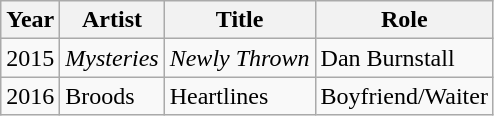<table class="wikitable sortable">
<tr>
<th>Year</th>
<th>Artist</th>
<th>Title</th>
<th>Role</th>
</tr>
<tr>
<td>2015</td>
<td><em>Mysteries</em></td>
<td><em>Newly Thrown</em></td>
<td>Dan Burnstall</td>
</tr>
<tr>
<td>2016</td>
<td>Broods</td>
<td>Heartlines</td>
<td>Boyfriend/Waiter</td>
</tr>
</table>
